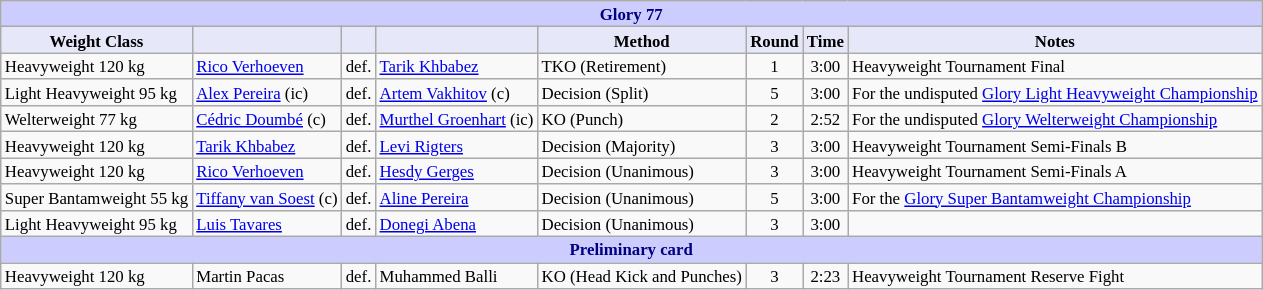<table class="wikitable" style="font-size: 70%;">
<tr>
<th colspan="8" style="background-color: #ccf; color: #000080; text-align: center;"><strong>Glory 77</strong></th>
</tr>
<tr>
<th colspan="1" style="background-color: #E6E8FA; color: #000000; text-align: center;">Weight Class</th>
<th colspan="1" style="background-color: #E6E8FA; color: #000000; text-align: center;"></th>
<th colspan="1" style="background-color: #E6E8FA; color: #000000; text-align: center;"></th>
<th colspan="1" style="background-color: #E6E8FA; color: #000000; text-align: center;"></th>
<th colspan="1" style="background-color: #E6E8FA; color: #000000; text-align: center;">Method</th>
<th colspan="1" style="background-color: #E6E8FA; color: #000000; text-align: center;">Round</th>
<th colspan="1" style="background-color: #E6E8FA; color: #000000; text-align: center;">Time</th>
<th colspan="1" style="background-color: #E6E8FA; color: #000000; text-align: center;">Notes</th>
</tr>
<tr>
<td>Heavyweight 120 kg</td>
<td> <a href='#'>Rico Verhoeven</a></td>
<td align=center>def.</td>
<td> <a href='#'>Tarik Khbabez</a></td>
<td>TKO (Retirement)</td>
<td align=center>1</td>
<td align=center>3:00</td>
<td>Heavyweight Tournament Final</td>
</tr>
<tr>
<td>Light Heavyweight 95 kg</td>
<td> <a href='#'>Alex Pereira</a> (ic)</td>
<td align=center>def.</td>
<td> <a href='#'>Artem Vakhitov</a> (c)</td>
<td>Decision (Split)</td>
<td align=center>5</td>
<td align=center>3:00</td>
<td>For the undisputed <a href='#'>Glory Light Heavyweight Championship</a></td>
</tr>
<tr>
<td>Welterweight 77 kg</td>
<td> <a href='#'>Cédric Doumbé</a> (c)</td>
<td align=center>def.</td>
<td> <a href='#'>Murthel Groenhart</a> (ic)</td>
<td>KO (Punch)</td>
<td align=center>2</td>
<td align=center>2:52</td>
<td>For the undisputed <a href='#'>Glory Welterweight Championship</a></td>
</tr>
<tr>
<td>Heavyweight 120 kg</td>
<td> <a href='#'>Tarik Khbabez</a></td>
<td align=center>def.</td>
<td> <a href='#'>Levi Rigters</a></td>
<td>Decision (Majority)</td>
<td align=center>3</td>
<td align=center>3:00</td>
<td>Heavyweight Tournament Semi-Finals B</td>
</tr>
<tr>
<td>Heavyweight 120 kg</td>
<td> <a href='#'>Rico Verhoeven</a></td>
<td align=center>def.</td>
<td> <a href='#'>Hesdy Gerges</a></td>
<td>Decision (Unanimous)</td>
<td align=center>3</td>
<td align=center>3:00</td>
<td>Heavyweight Tournament Semi-Finals A</td>
</tr>
<tr>
<td>Super Bantamweight 55 kg</td>
<td> <a href='#'>Tiffany van Soest</a> (c)</td>
<td align=center>def.</td>
<td> <a href='#'>Aline Pereira</a></td>
<td>Decision (Unanimous)</td>
<td align=center>5</td>
<td align=center>3:00</td>
<td>For the <a href='#'>Glory Super Bantamweight Championship</a></td>
</tr>
<tr>
<td>Light Heavyweight 95 kg</td>
<td> <a href='#'>Luis Tavares</a></td>
<td align=center>def.</td>
<td> <a href='#'>Donegi Abena</a></td>
<td>Decision (Unanimous)</td>
<td align=center>3</td>
<td align=center>3:00</td>
<td></td>
</tr>
<tr>
<th colspan="8" style="background-color: #ccf; color: #000080; text-align: center;"><strong>Preliminary card</strong></th>
</tr>
<tr>
<td>Heavyweight 120 kg</td>
<td> Martin Pacas</td>
<td align=center>def.</td>
<td> Muhammed Balli</td>
<td>KO (Head Kick and Punches)</td>
<td align=center>3</td>
<td align=center>2:23</td>
<td>Heavyweight Tournament Reserve Fight</td>
</tr>
</table>
